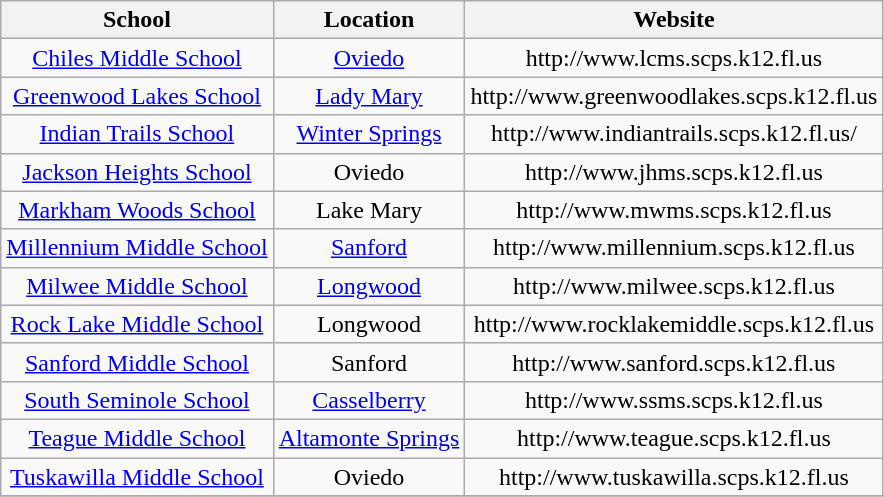<table class="wikitable" style="text-align:center">
<tr>
<th>School</th>
<th>Location</th>
<th>Website</th>
</tr>
<tr>
<td><a href='#'>Chiles Middle School</a></td>
<td><a href='#'>Oviedo</a></td>
<td>http://www.lcms.scps.k12.fl.us</td>
</tr>
<tr>
<td><a href='#'>Greenwood Lakes School</a></td>
<td><a href='#'>Lady Mary</a></td>
<td>http://www.greenwoodlakes.scps.k12.fl.us</td>
</tr>
<tr>
<td><a href='#'>Indian Trails School</a></td>
<td><a href='#'>Winter Springs</a></td>
<td>http://www.indiantrails.scps.k12.fl.us/</td>
</tr>
<tr>
<td><a href='#'>Jackson Heights School</a></td>
<td>Oviedo</td>
<td>http://www.jhms.scps.k12.fl.us</td>
</tr>
<tr>
<td><a href='#'>Markham Woods School</a></td>
<td>Lake Mary</td>
<td>http://www.mwms.scps.k12.fl.us</td>
</tr>
<tr>
<td><a href='#'>Millennium Middle School</a></td>
<td><a href='#'>Sanford</a></td>
<td>http://www.millennium.scps.k12.fl.us</td>
</tr>
<tr>
<td><a href='#'>Milwee Middle School</a></td>
<td><a href='#'>Longwood</a></td>
<td>http://www.milwee.scps.k12.fl.us</td>
</tr>
<tr>
<td><a href='#'>Rock Lake Middle School</a></td>
<td>Longwood</td>
<td>http://www.rocklakemiddle.scps.k12.fl.us</td>
</tr>
<tr>
<td><a href='#'>Sanford Middle School</a></td>
<td>Sanford</td>
<td>http://www.sanford.scps.k12.fl.us</td>
</tr>
<tr>
<td><a href='#'>South Seminole School</a></td>
<td><a href='#'>Casselberry</a></td>
<td>http://www.ssms.scps.k12.fl.us</td>
</tr>
<tr>
<td><a href='#'>Teague Middle School</a></td>
<td><a href='#'>Altamonte Springs</a></td>
<td>http://www.teague.scps.k12.fl.us</td>
</tr>
<tr>
<td><a href='#'>Tuskawilla Middle School</a></td>
<td>Oviedo</td>
<td>http://www.tuskawilla.scps.k12.fl.us</td>
</tr>
<tr>
</tr>
</table>
